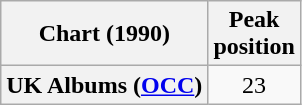<table class="wikitable sortable plainrowheaders" style="text-align:center">
<tr>
<th>Chart (1990)</th>
<th>Peak<br>position</th>
</tr>
<tr>
<th scope="row">UK Albums (<a href='#'>OCC</a>)</th>
<td>23</td>
</tr>
</table>
